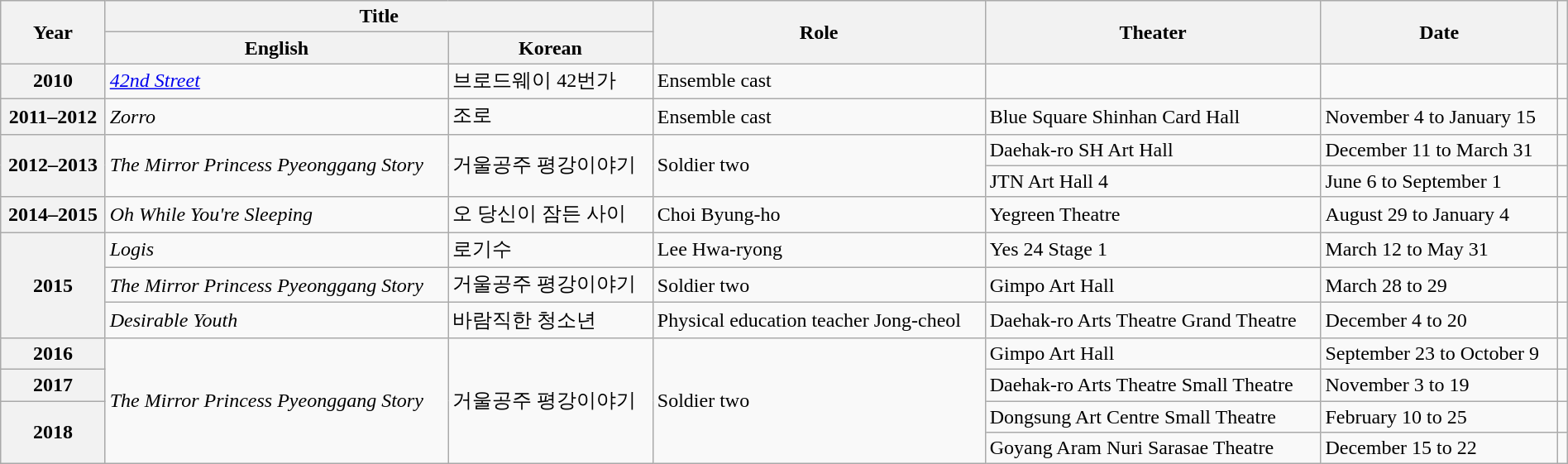<table class="wikitable sortable plainrowheaders" style="text-align:left; font-size:100%; padding:0 auto; width:100%; margin:auto">
<tr>
<th rowspan="2" scope="col">Year</th>
<th colspan="2" scope="col">Title</th>
<th rowspan="2" scope="col">Role</th>
<th rowspan="2" scope="col">Theater</th>
<th rowspan="2" scope="col">Date</th>
<th rowspan="2" scope="col" class="unsortable"></th>
</tr>
<tr>
<th>English</th>
<th>Korean</th>
</tr>
<tr>
<th scope="row">2010</th>
<td><a href='#'><em>42nd Street</em></a></td>
<td>브로드웨이 42번가</td>
<td>Ensemble cast</td>
<td></td>
<td></td>
<td></td>
</tr>
<tr>
<th scope="row">2011–2012</th>
<td><em>Zorro</em></td>
<td>조로</td>
<td>Ensemble cast</td>
<td>Blue Square Shinhan Card Hall</td>
<td>November 4 to January 15</td>
<td></td>
</tr>
<tr>
<th rowspan="2" scope="row">2012–2013</th>
<td rowspan="2"><em>The Mirror Princess Pyeonggang Story</em></td>
<td rowspan="2">거울공주 평강이야기</td>
<td rowspan="2">Soldier two</td>
<td>Daehak-ro SH Art Hall</td>
<td>December 11 to March 31</td>
<td></td>
</tr>
<tr>
<td>JTN Art Hall 4</td>
<td>June 6 to September 1</td>
<td></td>
</tr>
<tr>
<th scope="row">2014–2015</th>
<td><em>Oh While You're Sleeping</em></td>
<td>오 당신이 잠든 사이</td>
<td>Choi Byung-ho</td>
<td>Yegreen Theatre</td>
<td>August 29 to January 4</td>
<td></td>
</tr>
<tr>
<th scope="row" rowspan="3">2015</th>
<td><em>Logis</em></td>
<td>로기수</td>
<td>Lee Hwa-ryong</td>
<td>Yes 24 Stage 1</td>
<td>March 12 to May 31</td>
<td></td>
</tr>
<tr>
<td><em>The Mirror Princess Pyeonggang Story</em></td>
<td>거울공주 평강이야기</td>
<td>Soldier two</td>
<td>Gimpo Art Hall</td>
<td>March 28 to 29</td>
<td></td>
</tr>
<tr>
<td><em>Desirable Youth</em></td>
<td>바람직한 청소년</td>
<td>Physical education teacher Jong-cheol</td>
<td>Daehak-ro Arts Theatre Grand Theatre</td>
<td>December 4 to 20</td>
<td></td>
</tr>
<tr>
<th scope="row">2016</th>
<td rowspan="4"><em>The Mirror Princess Pyeonggang Story</em></td>
<td rowspan="4">거울공주 평강이야기</td>
<td rowspan="4">Soldier two</td>
<td>Gimpo Art Hall</td>
<td>September 23 to October 9</td>
<td></td>
</tr>
<tr>
<th scope="row">2017</th>
<td>Daehak-ro Arts Theatre Small Theatre</td>
<td>November 3 to 19</td>
<td></td>
</tr>
<tr>
<th rowspan="2" scope="row">2018</th>
<td>Dongsung Art Centre Small Theatre</td>
<td>February 10 to 25</td>
<td></td>
</tr>
<tr>
<td>Goyang Aram Nuri Sarasae Theatre</td>
<td>December 15 to 22</td>
<td></td>
</tr>
</table>
